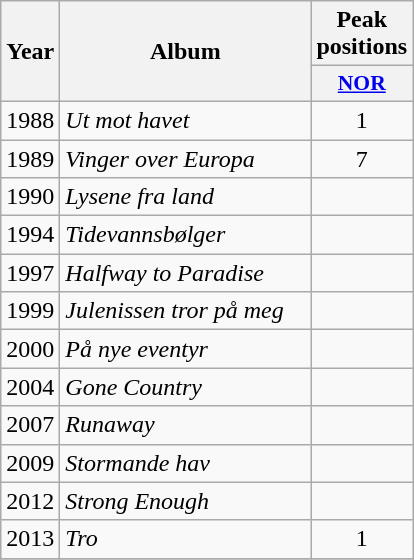<table class="wikitable">
<tr>
<th align="center" rowspan="2" width="10">Year</th>
<th align="center" rowspan="2" width="160">Album</th>
<th align="center" colspan="1" width="20">Peak positions</th>
</tr>
<tr>
<th scope="col" style="width:3em;font-size:90%;"><a href='#'>NOR</a><br></th>
</tr>
<tr>
<td style="text-align:center;">1988</td>
<td><em>Ut mot havet</em></td>
<td style="text-align:center;">1</td>
</tr>
<tr>
<td style="text-align:center;">1989</td>
<td><em>Vinger over Europa</em></td>
<td style="text-align:center;">7</td>
</tr>
<tr>
<td style="text-align:center;">1990</td>
<td><em>Lysene fra land</em></td>
<td style="text-align:center;"></td>
</tr>
<tr>
<td style="text-align:center;">1994</td>
<td><em>Tidevannsbølger</em></td>
<td style="text-align:center;"></td>
</tr>
<tr>
<td style="text-align:center;">1997</td>
<td><em>Halfway to Paradise</em></td>
<td style="text-align:center;"></td>
</tr>
<tr>
<td style="text-align:center;">1999</td>
<td><em>Julenissen tror på meg</em></td>
<td style="text-align:center;"></td>
</tr>
<tr>
<td style="text-align:center;">2000</td>
<td><em>På nye eventyr</em></td>
<td style="text-align:center;"></td>
</tr>
<tr>
<td style="text-align:center;">2004</td>
<td><em>Gone Country </em></td>
<td style="text-align:center;"></td>
</tr>
<tr>
<td style="text-align:center;">2007</td>
<td><em>Runaway</em></td>
<td style="text-align:center;"></td>
</tr>
<tr>
<td style="text-align:center;">2009</td>
<td><em>Stormande hav</em></td>
<td style="text-align:center;"></td>
</tr>
<tr>
<td style="text-align:center;">2012</td>
<td><em>Strong Enough</em></td>
<td style="text-align:center;"></td>
</tr>
<tr>
<td style="text-align:center;">2013</td>
<td><em>Tro</em></td>
<td style="text-align:center;">1</td>
</tr>
<tr>
</tr>
</table>
